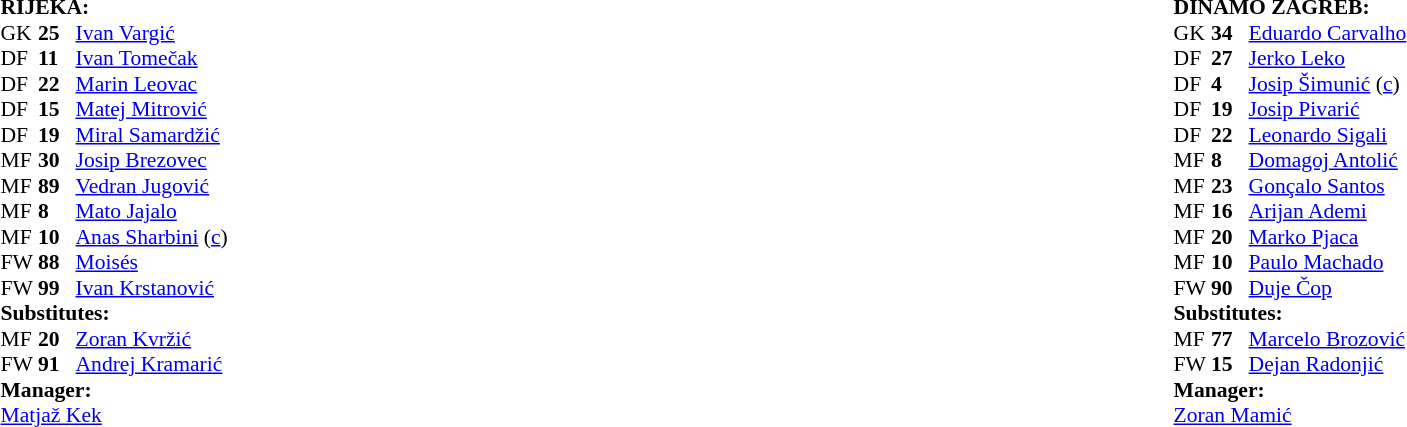<table width="100%">
<tr>
<td valign="top" width="40%"><br><table style="font-size: 90%" cellspacing="0" cellpadding="0">
<tr>
<td colspan="4"><strong>RIJEKA:</strong></td>
</tr>
<tr>
<th width="25"></th>
<th width="25"></th>
<th width="160"></th>
<th width="45"></th>
</tr>
<tr>
<td>GK</td>
<td><strong>25</strong></td>
<td> <a href='#'>Ivan Vargić</a></td>
</tr>
<tr>
<td>DF</td>
<td><strong>11</strong></td>
<td> <a href='#'>Ivan Tomečak</a></td>
</tr>
<tr>
<td>DF</td>
<td><strong>22</strong></td>
<td> <a href='#'>Marin Leovac</a></td>
</tr>
<tr>
<td>DF</td>
<td><strong>15</strong></td>
<td> <a href='#'>Matej Mitrović</a></td>
<td></td>
</tr>
<tr>
<td>DF</td>
<td><strong>19</strong></td>
<td> <a href='#'>Miral Samardžić</a></td>
</tr>
<tr>
<td>MF</td>
<td><strong>30</strong></td>
<td> <a href='#'>Josip Brezovec</a></td>
</tr>
<tr>
<td>MF</td>
<td><strong>89</strong></td>
<td> <a href='#'>Vedran Jugović</a></td>
</tr>
<tr>
<td>MF</td>
<td><strong>8</strong></td>
<td> <a href='#'>Mato Jajalo</a></td>
<td></td>
<td></td>
</tr>
<tr>
<td>MF</td>
<td><strong>10</strong></td>
<td> <a href='#'>Anas Sharbini</a> (<a href='#'>c</a>)</td>
<td></td>
<td></td>
</tr>
<tr>
<td>FW</td>
<td><strong>88</strong></td>
<td> <a href='#'>Moisés</a></td>
</tr>
<tr>
<td>FW</td>
<td><strong>99</strong></td>
<td> <a href='#'>Ivan Krstanović</a></td>
<td></td>
</tr>
<tr>
<td colspan=3><strong>Substitutes:</strong></td>
</tr>
<tr>
<td>MF</td>
<td><strong>20</strong></td>
<td> <a href='#'>Zoran Kvržić</a></td>
<td></td>
<td></td>
</tr>
<tr>
<td>FW</td>
<td><strong>91</strong></td>
<td> <a href='#'>Andrej Kramarić</a></td>
<td></td>
<td></td>
</tr>
<tr>
<td colspan=3><strong>Manager:</strong></td>
</tr>
<tr>
<td colspan="3"> <a href='#'>Matjaž Kek</a></td>
</tr>
</table>
</td>
<td valign="top" width="50%"><br><table style="font-size: 90%" cellspacing="0" cellpadding="0" align="center">
<tr>
<td colspan="4"><strong>DINAMO ZAGREB:</strong></td>
</tr>
<tr>
<th width="25"></th>
<th width="25"></th>
<th width="160"></th>
<th width="45"></th>
</tr>
<tr>
<td>GK</td>
<td><strong>34</strong></td>
<td> <a href='#'>Eduardo Carvalho</a></td>
</tr>
<tr>
<td>DF</td>
<td><strong>27</strong></td>
<td> <a href='#'>Jerko Leko</a></td>
<td></td>
</tr>
<tr>
<td>DF</td>
<td><strong>4</strong></td>
<td> <a href='#'>Josip Šimunić</a> (<a href='#'>c</a>)</td>
</tr>
<tr>
<td>DF</td>
<td><strong>19</strong></td>
<td> <a href='#'>Josip Pivarić</a></td>
</tr>
<tr>
<td>DF</td>
<td><strong>22</strong></td>
<td> <a href='#'>Leonardo Sigali</a></td>
</tr>
<tr>
<td>MF</td>
<td><strong>8</strong></td>
<td> <a href='#'>Domagoj Antolić</a></td>
</tr>
<tr>
<td>MF</td>
<td><strong>23</strong></td>
<td> <a href='#'>Gonçalo Santos</a></td>
<td></td>
<td></td>
</tr>
<tr>
<td>MF</td>
<td><strong>16</strong></td>
<td> <a href='#'>Arijan Ademi</a></td>
<td></td>
</tr>
<tr>
<td>MF</td>
<td><strong>20</strong></td>
<td> <a href='#'>Marko Pjaca</a></td>
<td></td>
<td></td>
</tr>
<tr>
<td>MF</td>
<td><strong>10</strong></td>
<td> <a href='#'>Paulo Machado</a></td>
</tr>
<tr>
<td>FW</td>
<td><strong>90</strong></td>
<td> <a href='#'>Duje Čop</a></td>
</tr>
<tr>
<td colspan=3><strong>Substitutes:</strong></td>
</tr>
<tr>
<td>MF</td>
<td><strong>77</strong></td>
<td> <a href='#'>Marcelo Brozović</a></td>
<td></td>
<td></td>
</tr>
<tr>
<td>FW</td>
<td><strong>15</strong></td>
<td> <a href='#'>Dejan Radonjić</a></td>
<td></td>
<td></td>
</tr>
<tr>
<td colspan=3><strong>Manager:</strong></td>
</tr>
<tr>
<td colspan="3"> <a href='#'>Zoran Mamić</a></td>
</tr>
</table>
</td>
</tr>
</table>
